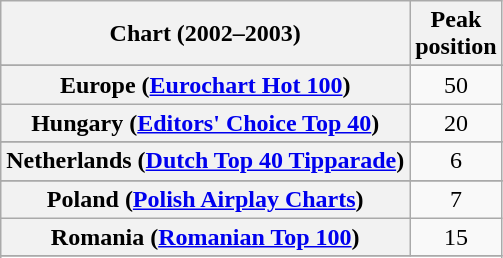<table class="wikitable sortable plainrowheaders" style="text-align:center">
<tr>
<th>Chart (2002–2003)</th>
<th>Peak<br>position</th>
</tr>
<tr>
</tr>
<tr>
</tr>
<tr>
</tr>
<tr>
<th scope="row">Europe (<a href='#'>Eurochart Hot 100</a>)</th>
<td>50</td>
</tr>
<tr>
<th scope="row">Hungary (<a href='#'>Editors' Choice Top 40</a>)</th>
<td>20</td>
</tr>
<tr>
</tr>
<tr>
</tr>
<tr>
<th scope="row">Netherlands (<a href='#'>Dutch Top 40 Tipparade</a>)</th>
<td>6</td>
</tr>
<tr>
</tr>
<tr>
</tr>
<tr>
<th scope="row">Poland (<a href='#'>Polish Airplay Charts</a>)</th>
<td>7</td>
</tr>
<tr>
<th scope="row">Romania (<a href='#'>Romanian Top 100</a>)</th>
<td>15</td>
</tr>
<tr>
</tr>
<tr>
</tr>
<tr>
</tr>
</table>
